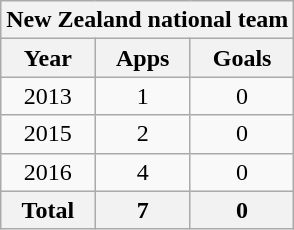<table class="wikitable" style="text-align:center">
<tr>
<th colspan=3>New Zealand national team</th>
</tr>
<tr>
<th>Year</th>
<th>Apps</th>
<th>Goals</th>
</tr>
<tr>
<td>2013</td>
<td>1</td>
<td>0</td>
</tr>
<tr>
<td>2015</td>
<td>2</td>
<td>0</td>
</tr>
<tr>
<td>2016</td>
<td>4</td>
<td>0</td>
</tr>
<tr>
<th>Total</th>
<th>7</th>
<th>0</th>
</tr>
</table>
